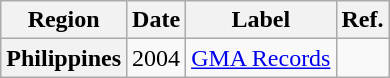<table class="wikitable">
<tr>
<th>Region</th>
<th>Date</th>
<th>Label</th>
<th><abbr>Ref.</abbr></th>
</tr>
<tr>
<th>Philippines</th>
<td>2004</td>
<td><a href='#'>GMA Records</a></td>
<td></td>
</tr>
</table>
